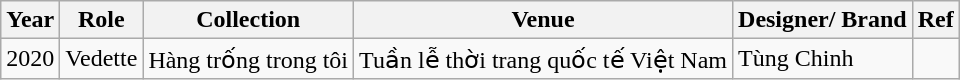<table class="wikitable">
<tr>
<th>Year</th>
<th>Role</th>
<th>Collection</th>
<th>Venue</th>
<th>Designer/ Brand</th>
<th>Ref</th>
</tr>
<tr>
<td>2020</td>
<td>Vedette</td>
<td>Hàng trống trong tôi</td>
<td>Tuần lễ thời trang quốc tế Việt Nam</td>
<td>Tùng Chinh</td>
<td></td>
</tr>
</table>
